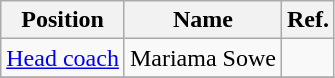<table class="wikitable">
<tr>
<th>Position</th>
<th>Name</th>
<th>Ref.</th>
</tr>
<tr>
<td><a href='#'>Head coach</a></td>
<td>  Mariama Sowe</td>
<td></td>
</tr>
<tr>
</tr>
</table>
